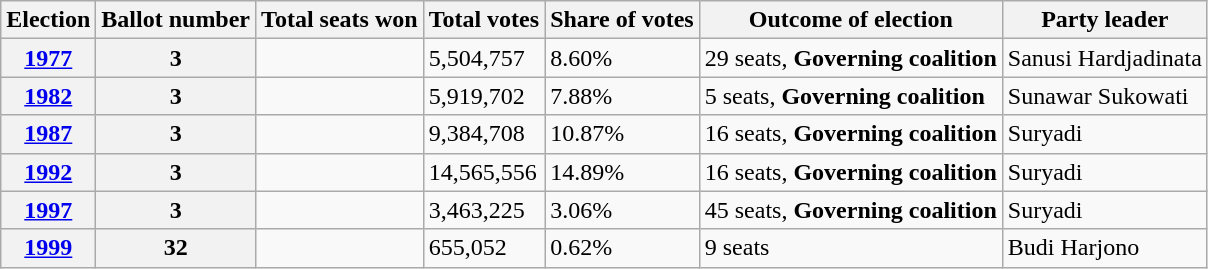<table class="wikitable">
<tr>
<th>Election</th>
<th>Ballot number</th>
<th>Total seats won</th>
<th>Total votes</th>
<th>Share of votes</th>
<th>Outcome of election</th>
<th>Party leader</th>
</tr>
<tr>
<th><a href='#'>1977</a></th>
<th>3</th>
<td></td>
<td>5,504,757</td>
<td>8.60%</td>
<td>29 seats, <strong>Governing coalition</strong></td>
<td>Sanusi Hardjadinata</td>
</tr>
<tr>
<th><a href='#'>1982</a></th>
<th>3</th>
<td></td>
<td>5,919,702</td>
<td>7.88%</td>
<td>5 seats, <strong>Governing coalition</strong></td>
<td>Sunawar Sukowati</td>
</tr>
<tr>
<th><a href='#'>1987</a></th>
<th>3</th>
<td></td>
<td>9,384,708</td>
<td>10.87%</td>
<td>16 seats, <strong>Governing coalition</strong></td>
<td>Suryadi</td>
</tr>
<tr>
<th><a href='#'>1992</a></th>
<th>3</th>
<td></td>
<td>14,565,556</td>
<td>14.89%</td>
<td>16 seats, <strong>Governing coalition</strong></td>
<td>Suryadi</td>
</tr>
<tr>
<th><a href='#'>1997</a></th>
<th>3</th>
<td></td>
<td>3,463,225</td>
<td>3.06%</td>
<td>45 seats, <strong>Governing coalition</strong></td>
<td>Suryadi</td>
</tr>
<tr>
<th><a href='#'>1999</a></th>
<th>32</th>
<td></td>
<td>655,052</td>
<td>0.62%</td>
<td>9 seats</td>
<td>Budi Harjono</td>
</tr>
</table>
